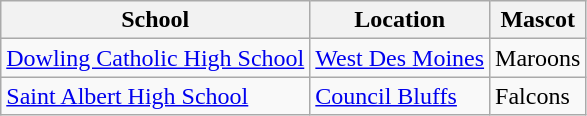<table class="wikitable" border="1">
<tr>
<th>School</th>
<th>Location</th>
<th>Mascot</th>
</tr>
<tr>
<td><a href='#'>Dowling Catholic High School</a></td>
<td><a href='#'>West Des Moines</a></td>
<td>Maroons</td>
</tr>
<tr>
<td><a href='#'>Saint Albert High School</a></td>
<td><a href='#'>Council Bluffs</a></td>
<td>Falcons</td>
</tr>
</table>
